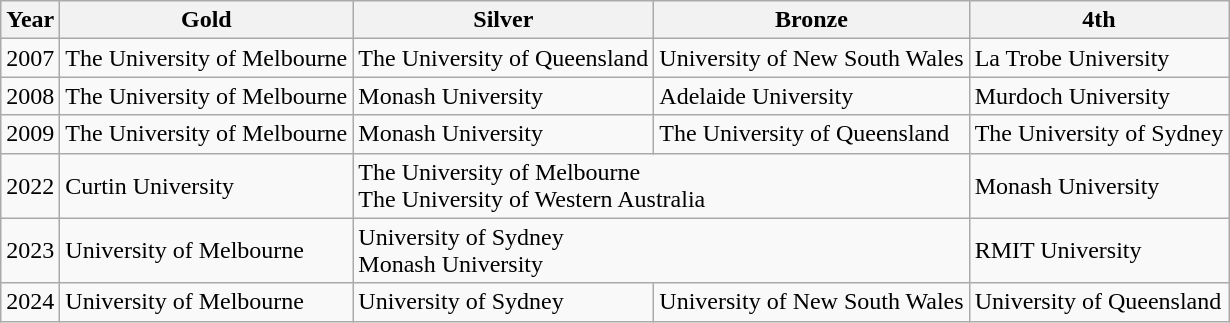<table class="wikitable">
<tr>
<th>Year</th>
<th>Gold</th>
<th>Silver</th>
<th>Bronze</th>
<th>4th</th>
</tr>
<tr>
<td>2007</td>
<td>The University of Melbourne</td>
<td>The University of Queensland</td>
<td>University of New South Wales</td>
<td>La Trobe University</td>
</tr>
<tr>
<td>2008</td>
<td>The University of Melbourne</td>
<td>Monash University</td>
<td>Adelaide University</td>
<td>Murdoch University</td>
</tr>
<tr>
<td>2009</td>
<td>The University of Melbourne</td>
<td>Monash University</td>
<td>The University of Queensland</td>
<td>The University of Sydney</td>
</tr>
<tr>
<td>2022</td>
<td>Curtin University</td>
<td colspan="2">The University of Melbourne <br> The University of Western Australia</td>
<td>Monash University</td>
</tr>
<tr>
<td>2023</td>
<td>University of Melbourne</td>
<td colspan="2">University of Sydney<br>Monash University</td>
<td>RMIT University</td>
</tr>
<tr>
<td>2024</td>
<td>University of Melbourne</td>
<td>University of Sydney</td>
<td>University of New South Wales</td>
<td>University of Queensland</td>
</tr>
</table>
